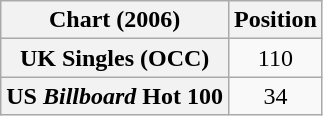<table class="wikitable plainrowheaders" style="text-align:center">
<tr>
<th scope="col">Chart (2006)</th>
<th scope="col">Position</th>
</tr>
<tr>
<th scope="row">UK Singles (OCC)</th>
<td>110</td>
</tr>
<tr>
<th scope="row">US <em>Billboard</em> Hot 100</th>
<td>34</td>
</tr>
</table>
